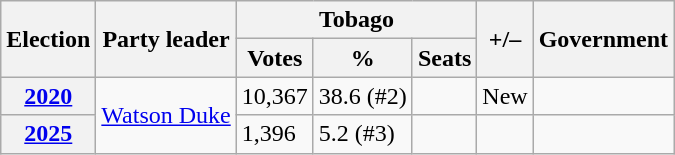<table class=wikitable>
<tr>
<th rowspan=2>Election</th>
<th rowspan=2>Party leader</th>
<th colspan=3>Tobago</th>
<th rowspan=2>+/–</th>
<th rowspan=2>Government</th>
</tr>
<tr>
<th>Votes</th>
<th>%</th>
<th>Seats</th>
</tr>
<tr>
<th><a href='#'>2020</a></th>
<td rowspan=2><a href='#'>Watson Duke</a></td>
<td>10,367</td>
<td>38.6 (#2)</td>
<td></td>
<td>New</td>
<td></td>
</tr>
<tr>
<th><a href='#'>2025</a></th>
<td>1,396</td>
<td>5.2 (#3)</td>
<td></td>
<td></td>
<td></td>
</tr>
</table>
